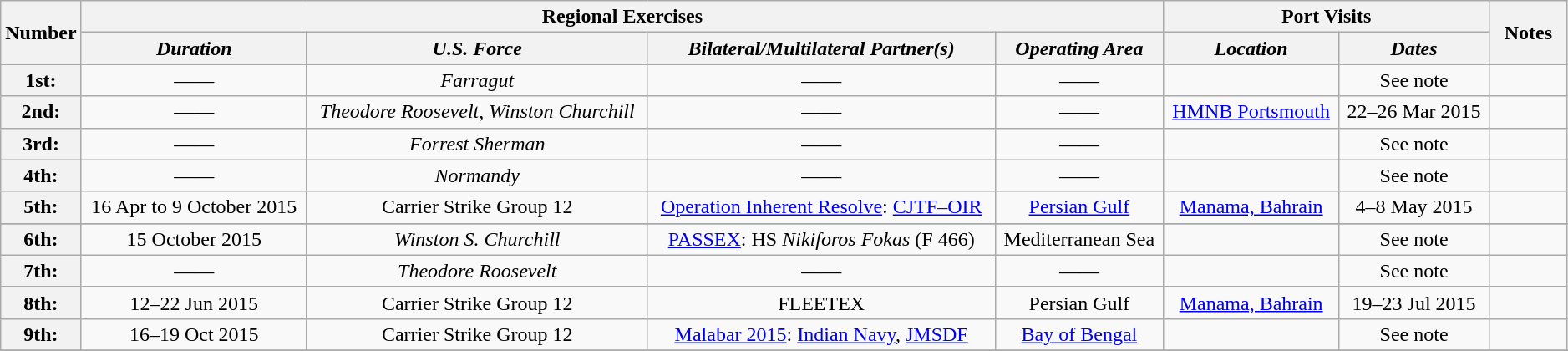<table class="wikitable" style="text-align:center" width=99%>
<tr>
<th rowspan="2" width="5%">Number</th>
<th colspan="4" align="center">Regional Exercises</th>
<th colspan="2" align="center">Port Visits</th>
<th rowspan="2" width="5%">Notes</th>
</tr>
<tr>
<th align="center"><em>Duration</em></th>
<th align="center"><em>U.S. Force</em></th>
<th align="center"><em>Bilateral/Multilateral Partner(s)</em></th>
<th align="center"><em>Operating Area</em></th>
<th align="center"><em>Location</em></th>
<th align="center"><em>Dates</em></th>
</tr>
<tr>
<th>1st:</th>
<td>——</td>
<td><em>Farragut</em></td>
<td>——</td>
<td>——</td>
<td></td>
<td>See note</td>
<td></td>
</tr>
<tr>
<th>2nd:</th>
<td>——</td>
<td><em>Theodore Roosevelt</em>, <em>Winston Churchill</em></td>
<td>——</td>
<td>——</td>
<td><a href='#'>HMNB Portsmouth</a></td>
<td>22–26 Mar 2015</td>
<td></td>
</tr>
<tr>
<th>3rd:</th>
<td>——</td>
<td><em>Forrest Sherman</em></td>
<td>——</td>
<td>——</td>
<td></td>
<td>See note</td>
<td></td>
</tr>
<tr>
<th>4th:</th>
<td>——</td>
<td><em>Normandy</em></td>
<td>——</td>
<td>——</td>
<td></td>
<td>See note</td>
<td></td>
</tr>
<tr>
<th>5th:</th>
<td>16 Apr to 9 October 2015</td>
<td>Carrier Strike Group 12</td>
<td><a href='#'>Operation Inherent Resolve</a>: <a href='#'>CJTF–OIR</a></td>
<td><a href='#'>Persian Gulf</a></td>
<td><a href='#'>Manama, Bahrain</a></td>
<td>4–8 May 2015</td>
<td></td>
</tr>
<tr>
</tr>
<tr>
<th>6th:</th>
<td>15 October 2015</td>
<td><em>Winston S. Churchill</em></td>
<td><a href='#'>PASSEX</a>: HS <em>Nikiforos Fokas</em> (F 466)</td>
<td>Mediterranean Sea</td>
<td></td>
<td>See note</td>
<td></td>
</tr>
<tr>
<th>7th:</th>
<td>——</td>
<td><em>Theodore Roosevelt</em></td>
<td>——</td>
<td>——</td>
<td></td>
<td>See note</td>
<td></td>
</tr>
<tr>
<th>8th:</th>
<td>12–22 Jun 2015</td>
<td>Carrier Strike Group 12</td>
<td>FLEETEX</td>
<td>Persian Gulf</td>
<td><a href='#'>Manama, Bahrain</a></td>
<td>19–23 Jul 2015</td>
<td></td>
</tr>
<tr>
<th>9th:</th>
<td>16–19 Oct 2015</td>
<td>Carrier Strike Group 12</td>
<td><a href='#'>Malabar 2015</a>: <a href='#'>Indian Navy</a>, <a href='#'>JMSDF</a></td>
<td><a href='#'>Bay of Bengal</a></td>
<td></td>
<td>See note</td>
<td></td>
</tr>
<tr>
</tr>
</table>
